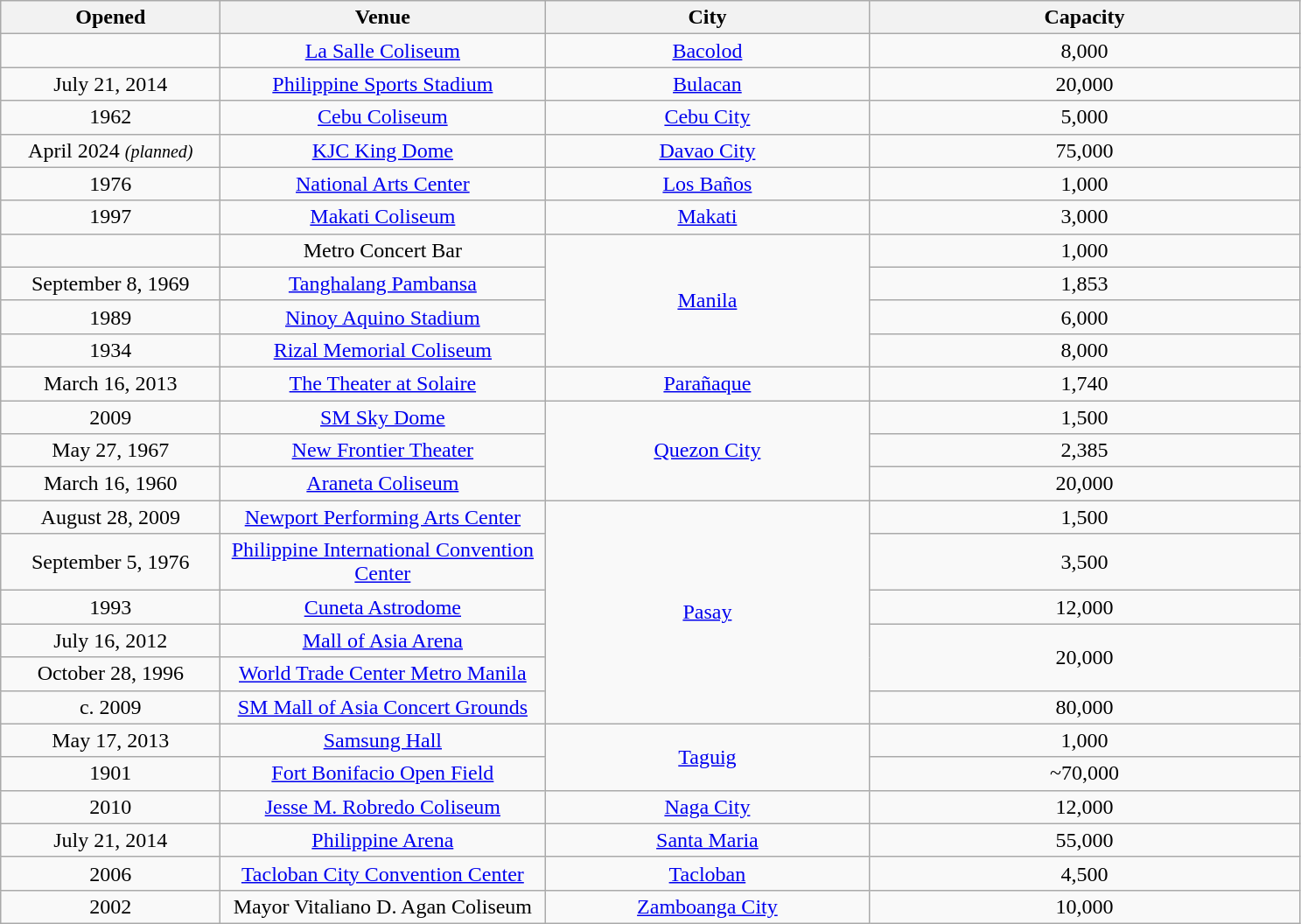<table class="sortable wikitable" style="text-align:center;">
<tr>
<th scope="col" style="width:10em;">Opened</th>
<th scope="col" style="width:15em;">Venue</th>
<th scope="col" style="width:15em;">City</th>
<th scope="col" style="width:20em;">Capacity</th>
</tr>
<tr>
<td></td>
<td><a href='#'>La Salle Coliseum</a></td>
<td><a href='#'>Bacolod</a></td>
<td>8,000</td>
</tr>
<tr>
<td>July 21, 2014</td>
<td><a href='#'>Philippine Sports Stadium</a></td>
<td><a href='#'>Bulacan</a></td>
<td>20,000</td>
</tr>
<tr>
<td>1962</td>
<td><a href='#'>Cebu Coliseum</a></td>
<td><a href='#'>Cebu City</a></td>
<td>5,000</td>
</tr>
<tr>
<td>April 2024 <small><em>(planned)</em></small></td>
<td><a href='#'>KJC King Dome</a></td>
<td><a href='#'>Davao City</a></td>
<td>75,000</td>
</tr>
<tr>
<td>1976</td>
<td><a href='#'>National Arts Center</a></td>
<td><a href='#'>Los Baños</a></td>
<td>1,000</td>
</tr>
<tr>
<td>1997</td>
<td><a href='#'>Makati Coliseum</a></td>
<td><a href='#'>Makati</a></td>
<td>3,000</td>
</tr>
<tr>
<td></td>
<td>Metro Concert Bar</td>
<td rowspan="4"><a href='#'>Manila</a></td>
<td>1,000</td>
</tr>
<tr>
<td>September 8, 1969</td>
<td><a href='#'>Tanghalang Pambansa</a></td>
<td>1,853</td>
</tr>
<tr>
<td>1989</td>
<td><a href='#'>Ninoy Aquino Stadium</a></td>
<td>6,000</td>
</tr>
<tr>
<td>1934</td>
<td><a href='#'>Rizal Memorial Coliseum</a></td>
<td>8,000</td>
</tr>
<tr>
<td>March 16, 2013</td>
<td><a href='#'>The Theater at Solaire</a></td>
<td><a href='#'>Parañaque</a></td>
<td>1,740</td>
</tr>
<tr>
<td>2009</td>
<td><a href='#'>SM Sky Dome</a></td>
<td rowspan="3"><a href='#'>Quezon City</a></td>
<td>1,500</td>
</tr>
<tr>
<td>May 27, 1967</td>
<td><a href='#'>New Frontier Theater</a></td>
<td>2,385</td>
</tr>
<tr>
<td>March 16, 1960</td>
<td><a href='#'>Araneta Coliseum</a></td>
<td>20,000</td>
</tr>
<tr>
<td>August 28, 2009</td>
<td><a href='#'>Newport Performing Arts Center</a></td>
<td rowspan="6"><a href='#'>Pasay</a></td>
<td>1,500</td>
</tr>
<tr>
<td>September 5, 1976</td>
<td><a href='#'>Philippine International Convention Center</a></td>
<td>3,500</td>
</tr>
<tr>
<td>1993</td>
<td><a href='#'>Cuneta Astrodome</a></td>
<td>12,000</td>
</tr>
<tr>
<td>July 16, 2012</td>
<td><a href='#'>Mall of Asia Arena</a></td>
<td rowspan="2">20,000</td>
</tr>
<tr>
<td>October 28, 1996</td>
<td><a href='#'>World Trade Center Metro Manila</a></td>
</tr>
<tr>
<td>c. 2009</td>
<td><a href='#'>SM Mall of Asia Concert Grounds</a></td>
<td>80,000</td>
</tr>
<tr>
<td>May 17, 2013</td>
<td><a href='#'>Samsung Hall</a></td>
<td rowspan="2"><a href='#'>Taguig</a></td>
<td>1,000</td>
</tr>
<tr>
<td>1901</td>
<td><a href='#'>Fort Bonifacio Open Field</a></td>
<td>~70,000</td>
</tr>
<tr>
<td>2010</td>
<td><a href='#'>Jesse M. Robredo Coliseum</a></td>
<td><a href='#'>Naga City</a></td>
<td>12,000</td>
</tr>
<tr>
<td>July 21, 2014</td>
<td><a href='#'>Philippine Arena</a></td>
<td><a href='#'>Santa Maria</a></td>
<td>55,000</td>
</tr>
<tr>
<td>2006</td>
<td><a href='#'>Tacloban City Convention Center</a></td>
<td><a href='#'>Tacloban</a></td>
<td>4,500</td>
</tr>
<tr>
<td>2002</td>
<td>Mayor Vitaliano D. Agan Coliseum</td>
<td><a href='#'>Zamboanga City</a></td>
<td>10,000</td>
</tr>
</table>
